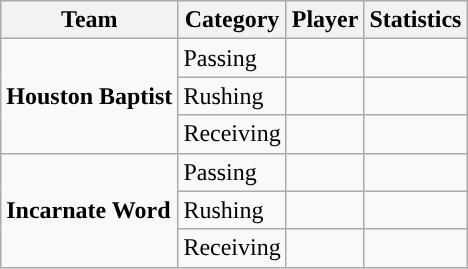<table class="wikitable" style="float: left;">
<tr>
<th>Team</th>
<th>Category</th>
<th>Player</th>
<th>Statistics</th>
</tr>
<tr>
<td rowspan=3><strong>Houston Baptist</strong></td>
<td>Passing</td>
<td> </td>
<td> </td>
</tr>
<tr>
<td>Rushing</td>
<td> </td>
<td> </td>
</tr>
<tr>
<td>Receiving</td>
<td> </td>
<td> </td>
</tr>
<tr>
<td rowspan=3><strong>Incarnate Word</strong></td>
<td>Passing</td>
<td> </td>
<td> </td>
</tr>
<tr>
<td>Rushing</td>
<td> </td>
<td> </td>
</tr>
<tr>
<td>Receiving</td>
<td> </td>
<td> </td>
</tr>
</table>
